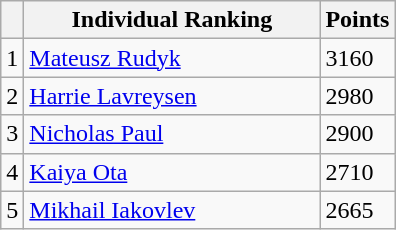<table class="wikitable col3right">
<tr>
<th></th>
<th style="width:190px; white-space:nowrap;">Individual Ranking</th>
<th style="width:20px;">Points</th>
</tr>
<tr>
<td>1</td>
<td> <a href='#'>Mateusz Rudyk</a></td>
<td>3160</td>
</tr>
<tr>
<td>2</td>
<td> <a href='#'>Harrie Lavreysen</a></td>
<td>2980</td>
</tr>
<tr>
<td>3</td>
<td> <a href='#'>Nicholas Paul</a></td>
<td>2900</td>
</tr>
<tr>
<td>4</td>
<td> <a href='#'>Kaiya Ota</a></td>
<td>2710</td>
</tr>
<tr>
<td>5</td>
<td> <a href='#'>Mikhail Iakovlev</a></td>
<td>2665</td>
</tr>
</table>
